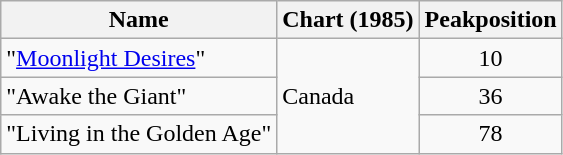<table class="wikitable">
<tr>
<th align="left">Name</th>
<th align="left">Chart (1985)</th>
<th style="text-align:center;">Peakposition</th>
</tr>
<tr>
<td>"<a href='#'>Moonlight Desires</a>"</td>
<td rowspan="4">Canada</td>
<td style="text-align:center;">10</td>
</tr>
<tr>
<td>"Awake the Giant"</td>
<td style="text-align:center;">36</td>
</tr>
<tr>
<td>"Living in the Golden Age"</td>
<td style="text-align:center;">78</td>
</tr>
</table>
